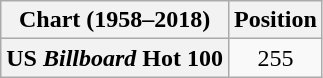<table class="wikitable plainrowheaders">
<tr>
<th>Chart (1958–2018)</th>
<th>Position</th>
</tr>
<tr>
<th scope="row">US <em>Billboard</em> Hot 100</th>
<td style="text-align:center;">255</td>
</tr>
</table>
